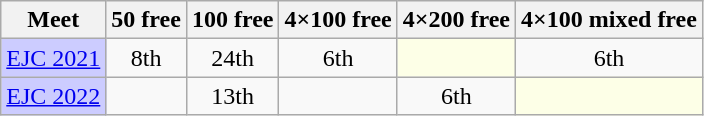<table class="sortable wikitable">
<tr>
<th>Meet</th>
<th class="unsortable">50 free</th>
<th class="unsortable">100 free</th>
<th class="unsortable">4×100 free</th>
<th class="unsortable">4×200 free</th>
<th class="unsortable">4×100 mixed free</th>
</tr>
<tr>
<td style="background:#ccccff"><a href='#'>EJC 2021</a></td>
<td align="center">8th</td>
<td align="center">24th</td>
<td align="center">6th</td>
<td style="background:#fdffe7"></td>
<td align="center">6th</td>
</tr>
<tr>
<td style="background:#ccccff"><a href='#'>EJC 2022</a></td>
<td align="center"></td>
<td align="center">13th</td>
<td align="center"></td>
<td align="center">6th</td>
<td style="background:#fdffe7"></td>
</tr>
</table>
